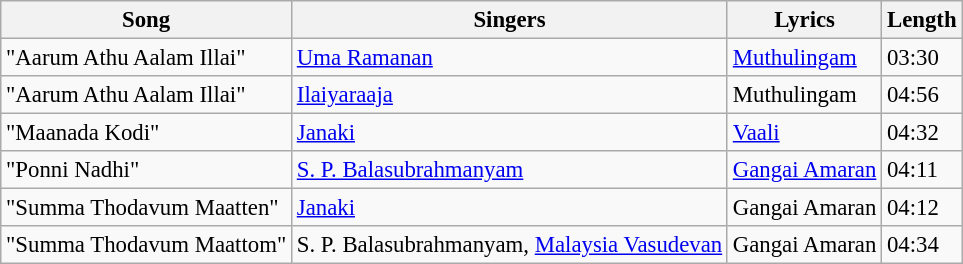<table class="wikitable" style="font-size:95%;">
<tr>
<th>Song</th>
<th>Singers</th>
<th>Lyrics</th>
<th>Length</th>
</tr>
<tr>
<td>"Aarum Athu Aalam Illai"</td>
<td><a href='#'>Uma Ramanan</a></td>
<td><a href='#'>Muthulingam</a></td>
<td>03:30</td>
</tr>
<tr>
<td>"Aarum Athu Aalam Illai"</td>
<td><a href='#'>Ilaiyaraaja</a></td>
<td>Muthulingam</td>
<td>04:56</td>
</tr>
<tr>
<td>"Maanada Kodi"</td>
<td><a href='#'>Janaki</a></td>
<td><a href='#'>Vaali</a></td>
<td>04:32</td>
</tr>
<tr>
<td>"Ponni Nadhi"</td>
<td><a href='#'>S. P. Balasubrahmanyam</a></td>
<td><a href='#'>Gangai Amaran</a></td>
<td>04:11</td>
</tr>
<tr>
<td>"Summa Thodavum Maatten"</td>
<td><a href='#'>Janaki</a></td>
<td>Gangai Amaran</td>
<td>04:12</td>
</tr>
<tr>
<td>"Summa Thodavum Maattom"</td>
<td>S. P. Balasubrahmanyam, <a href='#'>Malaysia Vasudevan</a></td>
<td>Gangai Amaran</td>
<td>04:34</td>
</tr>
</table>
